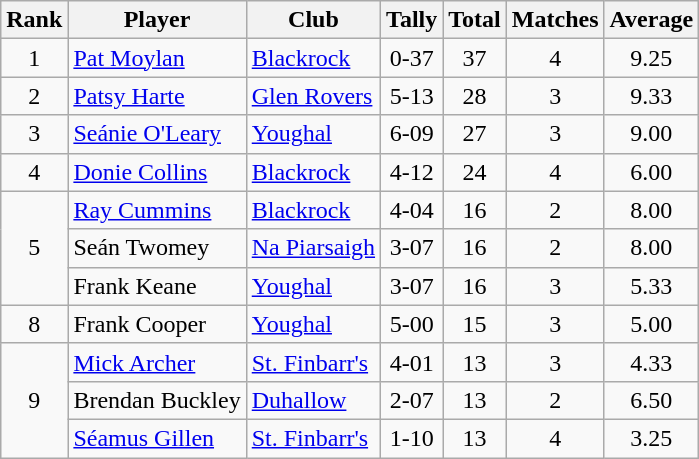<table class="wikitable">
<tr>
<th>Rank</th>
<th>Player</th>
<th>Club</th>
<th>Tally</th>
<th>Total</th>
<th>Matches</th>
<th>Average</th>
</tr>
<tr>
<td rowspan=1 align=center>1</td>
<td><a href='#'>Pat Moylan</a></td>
<td><a href='#'>Blackrock</a></td>
<td align=center>0-37</td>
<td align=center>37</td>
<td align=center>4</td>
<td align=center>9.25</td>
</tr>
<tr>
<td rowspan=1 align=center>2</td>
<td><a href='#'>Patsy Harte</a></td>
<td><a href='#'>Glen Rovers</a></td>
<td align=center>5-13</td>
<td align=center>28</td>
<td align=center>3</td>
<td align=center>9.33</td>
</tr>
<tr>
<td rowspan=1 align=center>3</td>
<td><a href='#'>Seánie O'Leary</a></td>
<td><a href='#'>Youghal</a></td>
<td align=center>6-09</td>
<td align=center>27</td>
<td align=center>3</td>
<td align=center>9.00</td>
</tr>
<tr>
<td rowspan=1 align=center>4</td>
<td><a href='#'>Donie Collins</a></td>
<td><a href='#'>Blackrock</a></td>
<td align=center>4-12</td>
<td align=center>24</td>
<td align=center>4</td>
<td align=center>6.00</td>
</tr>
<tr>
<td rowspan=3 align=center>5</td>
<td><a href='#'>Ray Cummins</a></td>
<td><a href='#'>Blackrock</a></td>
<td align=center>4-04</td>
<td align=center>16</td>
<td align=center>2</td>
<td align=center>8.00</td>
</tr>
<tr>
<td>Seán Twomey</td>
<td><a href='#'>Na Piarsaigh</a></td>
<td align=center>3-07</td>
<td align=center>16</td>
<td align=center>2</td>
<td align=center>8.00</td>
</tr>
<tr>
<td>Frank Keane</td>
<td><a href='#'>Youghal</a></td>
<td align=center>3-07</td>
<td align=center>16</td>
<td align=center>3</td>
<td align=center>5.33</td>
</tr>
<tr>
<td rowspan=1 align=center>8</td>
<td>Frank Cooper</td>
<td><a href='#'>Youghal</a></td>
<td align=center>5-00</td>
<td align=center>15</td>
<td align=center>3</td>
<td align=center>5.00</td>
</tr>
<tr>
<td rowspan=3 align=center>9</td>
<td><a href='#'>Mick Archer</a></td>
<td><a href='#'>St. Finbarr's</a></td>
<td align=center>4-01</td>
<td align=center>13</td>
<td align=center>3</td>
<td align=center>4.33</td>
</tr>
<tr>
<td>Brendan Buckley</td>
<td><a href='#'>Duhallow</a></td>
<td align=center>2-07</td>
<td align=center>13</td>
<td align=center>2</td>
<td align=center>6.50</td>
</tr>
<tr>
<td><a href='#'>Séamus Gillen</a></td>
<td><a href='#'>St. Finbarr's</a></td>
<td align=center>1-10</td>
<td align=center>13</td>
<td align=center>4</td>
<td align=center>3.25</td>
</tr>
</table>
